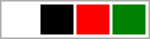<table style=" width: 100px; border: 1px solid #aaaaaa">
<tr>
<td style="background-color:white"> </td>
<td style="background-color:black"> </td>
<td style="background-color:red"> </td>
<td style="background-color:green"> </td>
</tr>
</table>
